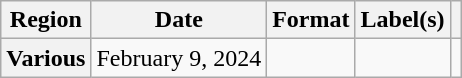<table class="wikitable plainrowheaders">
<tr>
<th scope="col">Region</th>
<th scope="col">Date</th>
<th scope="col">Format</th>
<th scope="col">Label(s)</th>
<th scope="col"></th>
</tr>
<tr>
<th scope="row">Various</th>
<td>February 9, 2024</td>
<td></td>
<td></td>
<td></td>
</tr>
</table>
